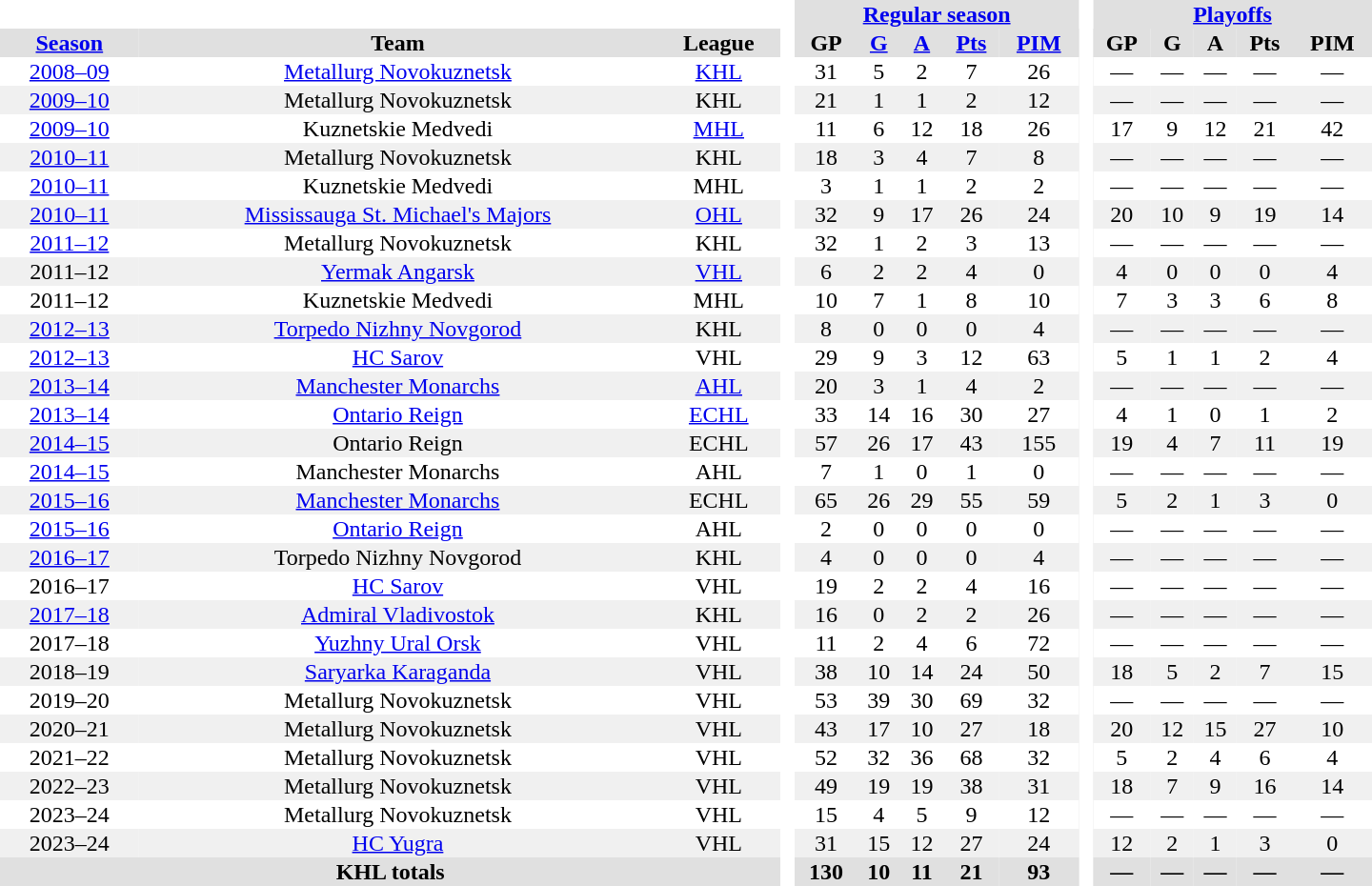<table border="0" cellpadding="1" cellspacing="0" style="text-align:center; width:60em">
<tr bgcolor="#e0e0e0">
<th colspan="3" bgcolor="#ffffff"> </th>
<th rowspan="100" bgcolor="#ffffff"> </th>
<th colspan="5"><a href='#'>Regular season</a></th>
<th rowspan="100" bgcolor="#ffffff"> </th>
<th colspan="5"><a href='#'>Playoffs</a></th>
</tr>
<tr bgcolor="#e0e0e0">
<th><a href='#'>Season</a></th>
<th>Team</th>
<th>League</th>
<th>GP</th>
<th><a href='#'>G</a></th>
<th><a href='#'>A</a></th>
<th><a href='#'>Pts</a></th>
<th><a href='#'>PIM</a></th>
<th>GP</th>
<th>G</th>
<th>A</th>
<th>Pts</th>
<th>PIM</th>
</tr>
<tr ALIGN="center">
<td><a href='#'>2008–09</a></td>
<td><a href='#'>Metallurg Novokuznetsk</a></td>
<td><a href='#'>KHL</a></td>
<td>31</td>
<td>5</td>
<td>2</td>
<td>7</td>
<td>26</td>
<td>—</td>
<td>—</td>
<td>—</td>
<td>—</td>
<td>—</td>
</tr>
<tr ALIGN="center" bgcolor="#f0f0f0">
<td><a href='#'>2009–10</a></td>
<td>Metallurg Novokuznetsk</td>
<td>KHL</td>
<td>21</td>
<td>1</td>
<td>1</td>
<td>2</td>
<td>12</td>
<td>—</td>
<td>—</td>
<td>—</td>
<td>—</td>
<td>—</td>
</tr>
<tr ALIGN="center">
<td><a href='#'>2009–10</a></td>
<td>Kuznetskie Medvedi</td>
<td><a href='#'>MHL</a></td>
<td>11</td>
<td>6</td>
<td>12</td>
<td>18</td>
<td>26</td>
<td>17</td>
<td>9</td>
<td>12</td>
<td>21</td>
<td>42</td>
</tr>
<tr ALIGN="center" bgcolor="#f0f0f0">
<td><a href='#'>2010–11</a></td>
<td>Metallurg Novokuznetsk</td>
<td>KHL</td>
<td>18</td>
<td>3</td>
<td>4</td>
<td>7</td>
<td>8</td>
<td>—</td>
<td>—</td>
<td>—</td>
<td>—</td>
<td>—</td>
</tr>
<tr ALIGN="center">
<td><a href='#'>2010–11</a></td>
<td>Kuznetskie Medvedi</td>
<td>MHL</td>
<td>3</td>
<td>1</td>
<td>1</td>
<td>2</td>
<td>2</td>
<td>—</td>
<td>—</td>
<td>—</td>
<td>—</td>
<td>—</td>
</tr>
<tr ALIGN="center" bgcolor="#f0f0f0">
<td><a href='#'>2010–11</a></td>
<td><a href='#'>Mississauga St. Michael's Majors</a></td>
<td><a href='#'>OHL</a></td>
<td>32</td>
<td>9</td>
<td>17</td>
<td>26</td>
<td>24</td>
<td>20</td>
<td>10</td>
<td>9</td>
<td>19</td>
<td>14</td>
</tr>
<tr ALIGN="center">
<td><a href='#'>2011–12</a></td>
<td>Metallurg Novokuznetsk</td>
<td>KHL</td>
<td>32</td>
<td>1</td>
<td>2</td>
<td>3</td>
<td>13</td>
<td>—</td>
<td>—</td>
<td>—</td>
<td>—</td>
<td>—</td>
</tr>
<tr ALIGN="center" bgcolor="#f0f0f0">
<td>2011–12</td>
<td><a href='#'>Yermak Angarsk</a></td>
<td><a href='#'>VHL</a></td>
<td>6</td>
<td>2</td>
<td>2</td>
<td>4</td>
<td>0</td>
<td>4</td>
<td>0</td>
<td>0</td>
<td>0</td>
<td>4</td>
</tr>
<tr ALIGN="center">
<td>2011–12</td>
<td>Kuznetskie Medvedi</td>
<td>MHL</td>
<td>10</td>
<td>7</td>
<td>1</td>
<td>8</td>
<td>10</td>
<td>7</td>
<td>3</td>
<td>3</td>
<td>6</td>
<td>8</td>
</tr>
<tr ALIGN="center" bgcolor="#f0f0f0">
<td><a href='#'>2012–13</a></td>
<td><a href='#'>Torpedo Nizhny Novgorod</a></td>
<td>KHL</td>
<td>8</td>
<td>0</td>
<td>0</td>
<td>0</td>
<td>4</td>
<td>—</td>
<td>—</td>
<td>—</td>
<td>—</td>
<td>—</td>
</tr>
<tr ALIGN="center">
<td><a href='#'>2012–13</a></td>
<td><a href='#'>HC Sarov</a></td>
<td>VHL</td>
<td>29</td>
<td>9</td>
<td>3</td>
<td>12</td>
<td>63</td>
<td>5</td>
<td>1</td>
<td>1</td>
<td>2</td>
<td>4</td>
</tr>
<tr ALIGN="center" bgcolor="#f0f0f0">
<td><a href='#'>2013–14</a></td>
<td><a href='#'>Manchester Monarchs</a></td>
<td><a href='#'>AHL</a></td>
<td>20</td>
<td>3</td>
<td>1</td>
<td>4</td>
<td>2</td>
<td>—</td>
<td>—</td>
<td>—</td>
<td>—</td>
<td>—</td>
</tr>
<tr ALIGN="center">
<td><a href='#'>2013–14</a></td>
<td><a href='#'>Ontario Reign</a></td>
<td><a href='#'>ECHL</a></td>
<td>33</td>
<td>14</td>
<td>16</td>
<td>30</td>
<td>27</td>
<td>4</td>
<td>1</td>
<td>0</td>
<td>1</td>
<td>2</td>
</tr>
<tr ALIGN="center" bgcolor="#f0f0f0">
<td><a href='#'>2014–15</a></td>
<td>Ontario Reign</td>
<td>ECHL</td>
<td>57</td>
<td>26</td>
<td>17</td>
<td>43</td>
<td>155</td>
<td>19</td>
<td>4</td>
<td>7</td>
<td>11</td>
<td>19</td>
</tr>
<tr ALIGN="center">
<td><a href='#'>2014–15</a></td>
<td>Manchester Monarchs</td>
<td>AHL</td>
<td>7</td>
<td>1</td>
<td>0</td>
<td>1</td>
<td>0</td>
<td>—</td>
<td>—</td>
<td>—</td>
<td>—</td>
<td>—</td>
</tr>
<tr ALIGN="center" bgcolor="#f0f0f0">
<td><a href='#'>2015–16</a></td>
<td><a href='#'>Manchester Monarchs</a></td>
<td>ECHL</td>
<td>65</td>
<td>26</td>
<td>29</td>
<td>55</td>
<td>59</td>
<td>5</td>
<td>2</td>
<td>1</td>
<td>3</td>
<td>0</td>
</tr>
<tr ALIGN="center">
<td><a href='#'>2015–16</a></td>
<td><a href='#'>Ontario Reign</a></td>
<td>AHL</td>
<td>2</td>
<td>0</td>
<td>0</td>
<td>0</td>
<td>0</td>
<td>—</td>
<td>—</td>
<td>—</td>
<td>—</td>
<td>—</td>
</tr>
<tr bgcolor="#f0f0f0">
<td><a href='#'>2016–17</a></td>
<td>Torpedo Nizhny Novgorod</td>
<td>KHL</td>
<td>4</td>
<td>0</td>
<td>0</td>
<td>0</td>
<td>4</td>
<td>—</td>
<td>—</td>
<td>—</td>
<td>—</td>
<td>—</td>
</tr>
<tr ALIGN="center">
<td>2016–17</td>
<td><a href='#'>HC Sarov</a></td>
<td>VHL</td>
<td>19</td>
<td>2</td>
<td>2</td>
<td>4</td>
<td>16</td>
<td>—</td>
<td>—</td>
<td>—</td>
<td>—</td>
<td>—</td>
</tr>
<tr bgcolor="#f0f0f0">
<td><a href='#'>2017–18</a></td>
<td><a href='#'>Admiral Vladivostok</a></td>
<td>KHL</td>
<td>16</td>
<td>0</td>
<td>2</td>
<td>2</td>
<td>26</td>
<td>—</td>
<td>—</td>
<td>—</td>
<td>—</td>
<td>—</td>
</tr>
<tr ALIGN="center">
<td>2017–18</td>
<td><a href='#'>Yuzhny Ural Orsk</a></td>
<td>VHL</td>
<td>11</td>
<td>2</td>
<td>4</td>
<td>6</td>
<td>72</td>
<td>—</td>
<td>—</td>
<td>—</td>
<td>—</td>
<td>—</td>
</tr>
<tr ALIGN="center" bgcolor="#f0f0f0">
<td>2018–19</td>
<td><a href='#'>Saryarka Karaganda</a></td>
<td>VHL</td>
<td>38</td>
<td>10</td>
<td>14</td>
<td>24</td>
<td>50</td>
<td>18</td>
<td>5</td>
<td>2</td>
<td>7</td>
<td>15</td>
</tr>
<tr ALIGN="center">
<td>2019–20</td>
<td>Metallurg Novokuznetsk</td>
<td>VHL</td>
<td>53</td>
<td>39</td>
<td>30</td>
<td>69</td>
<td>32</td>
<td>—</td>
<td>—</td>
<td>—</td>
<td>—</td>
<td>—</td>
</tr>
<tr ALIGN="center" bgcolor="#f0f0f0">
<td>2020–21</td>
<td>Metallurg Novokuznetsk</td>
<td>VHL</td>
<td>43</td>
<td>17</td>
<td>10</td>
<td>27</td>
<td>18</td>
<td>20</td>
<td>12</td>
<td>15</td>
<td>27</td>
<td>10</td>
</tr>
<tr ALIGN="center">
<td>2021–22</td>
<td>Metallurg Novokuznetsk</td>
<td>VHL</td>
<td>52</td>
<td>32</td>
<td>36</td>
<td>68</td>
<td>32</td>
<td>5</td>
<td>2</td>
<td>4</td>
<td>6</td>
<td>4</td>
</tr>
<tr ALIGN="center" bgcolor="#f0f0f0">
<td>2022–23</td>
<td>Metallurg Novokuznetsk</td>
<td>VHL</td>
<td>49</td>
<td>19</td>
<td>19</td>
<td>38</td>
<td>31</td>
<td>18</td>
<td>7</td>
<td>9</td>
<td>16</td>
<td>14</td>
</tr>
<tr ALIGN="center">
<td>2023–24</td>
<td>Metallurg Novokuznetsk</td>
<td>VHL</td>
<td>15</td>
<td>4</td>
<td>5</td>
<td>9</td>
<td>12</td>
<td>—</td>
<td>—</td>
<td>—</td>
<td>—</td>
<td>—</td>
</tr>
<tr ALIGN="center" bgcolor="#f0f0f0">
<td>2023–24</td>
<td><a href='#'>HC Yugra</a></td>
<td>VHL</td>
<td>31</td>
<td>15</td>
<td>12</td>
<td>27</td>
<td>24</td>
<td>12</td>
<td>2</td>
<td>1</td>
<td>3</td>
<td>0</td>
</tr>
<tr bgcolor="#e0e0e0">
<th colspan="3">KHL totals</th>
<th>130</th>
<th>10</th>
<th>11</th>
<th>21</th>
<th>93</th>
<th>—</th>
<th>—</th>
<th>—</th>
<th>—</th>
<th>—</th>
</tr>
</table>
